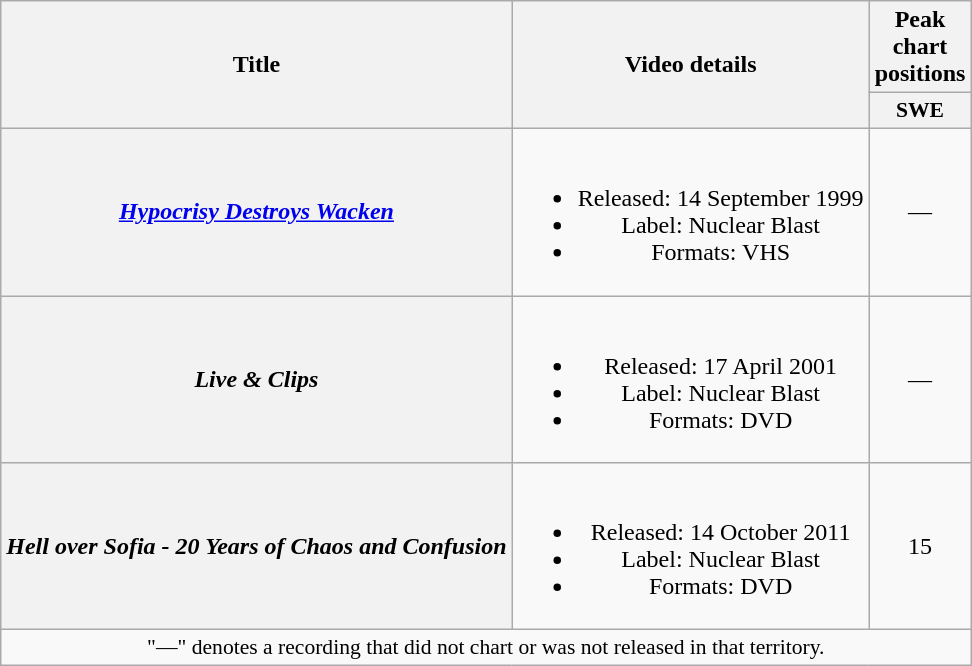<table class="wikitable plainrowheaders" style="text-align:center;">
<tr>
<th scope="col" rowspan="2">Title</th>
<th scope="col" rowspan="2">Video details</th>
<th scope="col" colspan="1">Peak chart positions</th>
</tr>
<tr>
<th scope="col" style="width:3em;font-size:90%;">SWE<br></th>
</tr>
<tr>
<th scope="row"><em><a href='#'>Hypocrisy Destroys Wacken</a></em></th>
<td><br><ul><li>Released: 14 September 1999</li><li>Label: Nuclear Blast</li><li>Formats: VHS</li></ul></td>
<td>—</td>
</tr>
<tr>
<th scope="row"><em>Live & Clips</em></th>
<td><br><ul><li>Released: 17 April 2001</li><li>Label: Nuclear Blast</li><li>Formats: DVD</li></ul></td>
<td>—</td>
</tr>
<tr>
<th scope="row"><em>Hell over Sofia - 20 Years of Chaos and Confusion</em></th>
<td><br><ul><li>Released: 14 October 2011</li><li>Label: Nuclear Blast</li><li>Formats: DVD</li></ul></td>
<td>15</td>
</tr>
<tr>
<td colspan="10" style="font-size:90%">"—" denotes a recording that did not chart or was not released in that territory.</td>
</tr>
</table>
